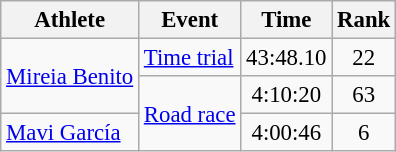<table class=wikitable style=font-size:95%;text-align:center>
<tr>
<th>Athlete</th>
<th>Event</th>
<th>Time</th>
<th>Rank</th>
</tr>
<tr align=center>
<td style="text-align:left;" rowspan="2"><a href='#'>Mireia Benito</a></td>
<td align=left><a href='#'>Time trial</a></td>
<td>43:48.10</td>
<td>22</td>
</tr>
<tr align=center>
<td align=left rowspan=2><a href='#'>Road race</a></td>
<td>4:10:20</td>
<td>63</td>
</tr>
<tr align=center>
<td align=left><a href='#'>Mavi García</a></td>
<td>4:00:46</td>
<td>6</td>
</tr>
</table>
